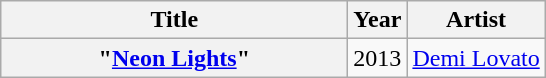<table class="wikitable plainrowheaders" style="text-align:center;">
<tr>
<th scope="col" style="width:14em;">Title</th>
<th scope="col">Year</th>
<th scope="col">Artist</th>
</tr>
<tr>
<th scope="row">"<a href='#'>Neon Lights</a>"</th>
<td>2013</td>
<td><a href='#'>Demi Lovato</a></td>
</tr>
</table>
